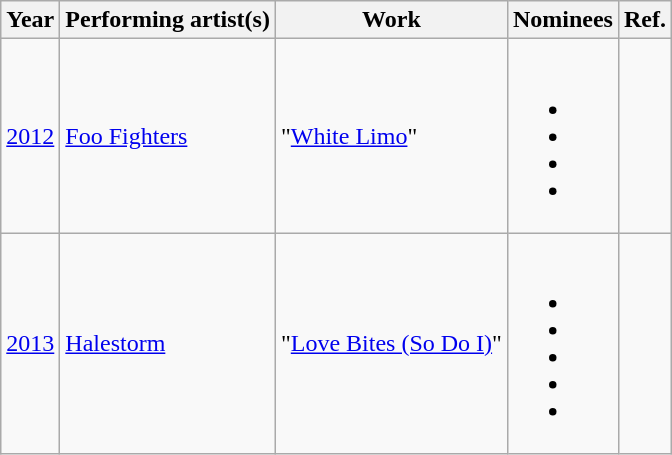<table class="wikitable sortable">
<tr>
<th bgcolor="#efefef">Year</th>
<th bgcolor="#efefef">Performing artist(s)</th>
<th bgcolor="#efefef">Work</th>
<th bgcolor="#efefef" class=unsortable>Nominees</th>
<th bgcolor="#efefef" class=unsortable>Ref.</th>
</tr>
<tr>
<td align="center"><a href='#'>2012</a></td>
<td><a href='#'>Foo Fighters</a></td>
<td>"<a href='#'>White Limo</a>"</td>
<td><br><ul><li></li><li></li><li></li><li></li></ul></td>
<td align="center"></td>
</tr>
<tr>
<td align="center"><a href='#'>2013</a></td>
<td><a href='#'>Halestorm</a></td>
<td>"<a href='#'>Love Bites (So Do I)</a>"</td>
<td><br><ul><li></li><li></li><li></li><li></li><li></li></ul></td>
<td align="center"></td>
</tr>
</table>
